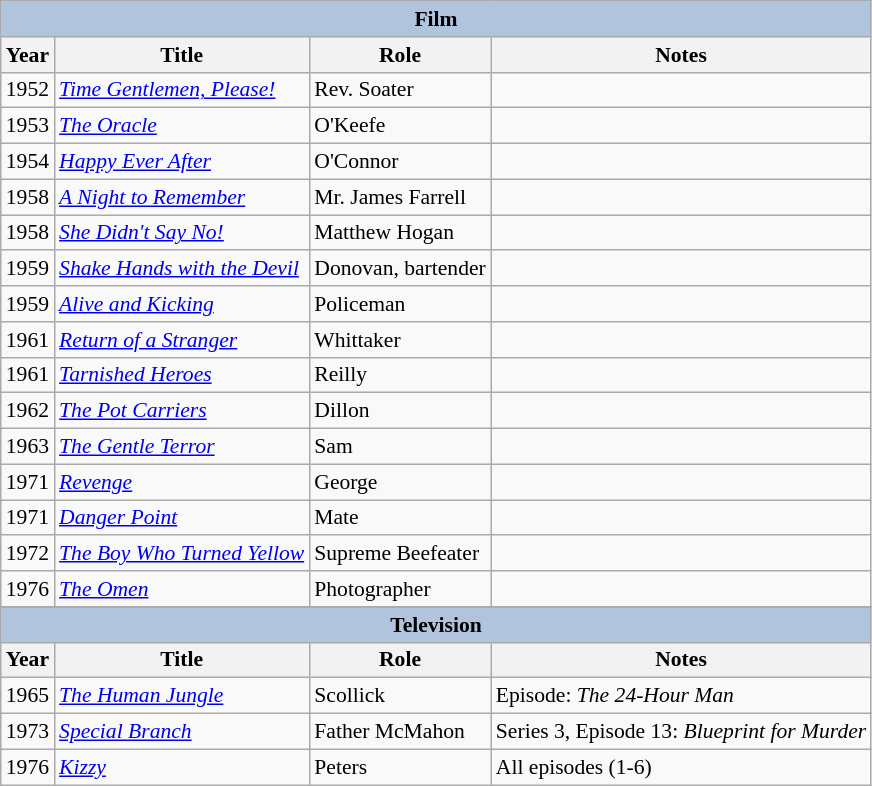<table class="wikitable" style="font-size: 90%;">
<tr>
<th colspan="4" style="background: LightSteelBlue;">Film</th>
</tr>
<tr>
<th>Year</th>
<th>Title</th>
<th>Role</th>
<th>Notes</th>
</tr>
<tr>
<td>1952</td>
<td><em><a href='#'>Time Gentlemen, Please!</a></em></td>
<td>Rev. Soater</td>
<td></td>
</tr>
<tr>
<td>1953</td>
<td><em><a href='#'>The Oracle</a></em></td>
<td>O'Keefe</td>
<td></td>
</tr>
<tr>
<td>1954</td>
<td><em><a href='#'>Happy Ever After</a></em></td>
<td>O'Connor</td>
<td></td>
</tr>
<tr>
<td>1958</td>
<td><em><a href='#'>A Night to Remember</a></em></td>
<td>Mr. James Farrell</td>
<td></td>
</tr>
<tr>
<td>1958</td>
<td><em><a href='#'>She Didn't Say No!</a></em></td>
<td>Matthew Hogan</td>
<td></td>
</tr>
<tr>
<td>1959</td>
<td><em><a href='#'>Shake Hands with the Devil</a></em></td>
<td>Donovan, bartender</td>
<td></td>
</tr>
<tr>
<td>1959</td>
<td><em><a href='#'>Alive and Kicking</a></em></td>
<td>Policeman</td>
<td></td>
</tr>
<tr>
<td>1961</td>
<td><em><a href='#'>Return of a Stranger</a></em></td>
<td>Whittaker</td>
<td></td>
</tr>
<tr>
<td>1961</td>
<td><em><a href='#'>Tarnished Heroes</a></em></td>
<td>Reilly</td>
<td></td>
</tr>
<tr>
<td>1962</td>
<td><em><a href='#'>The Pot Carriers</a></em></td>
<td>Dillon</td>
<td></td>
</tr>
<tr>
<td>1963</td>
<td><em><a href='#'>The Gentle Terror</a></em></td>
<td>Sam</td>
<td></td>
</tr>
<tr>
<td>1971</td>
<td><em><a href='#'>Revenge</a></em></td>
<td>George</td>
<td></td>
</tr>
<tr>
<td>1971</td>
<td><em><a href='#'>Danger Point</a></em></td>
<td>Mate</td>
<td></td>
</tr>
<tr>
<td>1972</td>
<td><em><a href='#'>The Boy Who Turned Yellow</a></em></td>
<td>Supreme Beefeater</td>
<td></td>
</tr>
<tr>
<td>1976</td>
<td><em><a href='#'>The Omen</a></em></td>
<td>Photographer</td>
<td></td>
</tr>
<tr>
</tr>
<tr>
<th colspan="4" style="background: LightSteelBlue;">Television</th>
</tr>
<tr>
<th>Year</th>
<th>Title</th>
<th>Role</th>
<th>Notes</th>
</tr>
<tr>
<td>1965</td>
<td><em><a href='#'>The Human Jungle</a></em></td>
<td>Scollick</td>
<td>Episode: <em>The 24-Hour Man</em></td>
</tr>
<tr>
<td>1973</td>
<td><em><a href='#'>Special Branch</a></em></td>
<td>Father McMahon</td>
<td>Series 3, Episode 13: <em>Blueprint for Murder</em></td>
</tr>
<tr>
<td>1976</td>
<td><em><a href='#'>Kizzy</a></em></td>
<td>Peters</td>
<td>All episodes (1-6)</td>
</tr>
</table>
